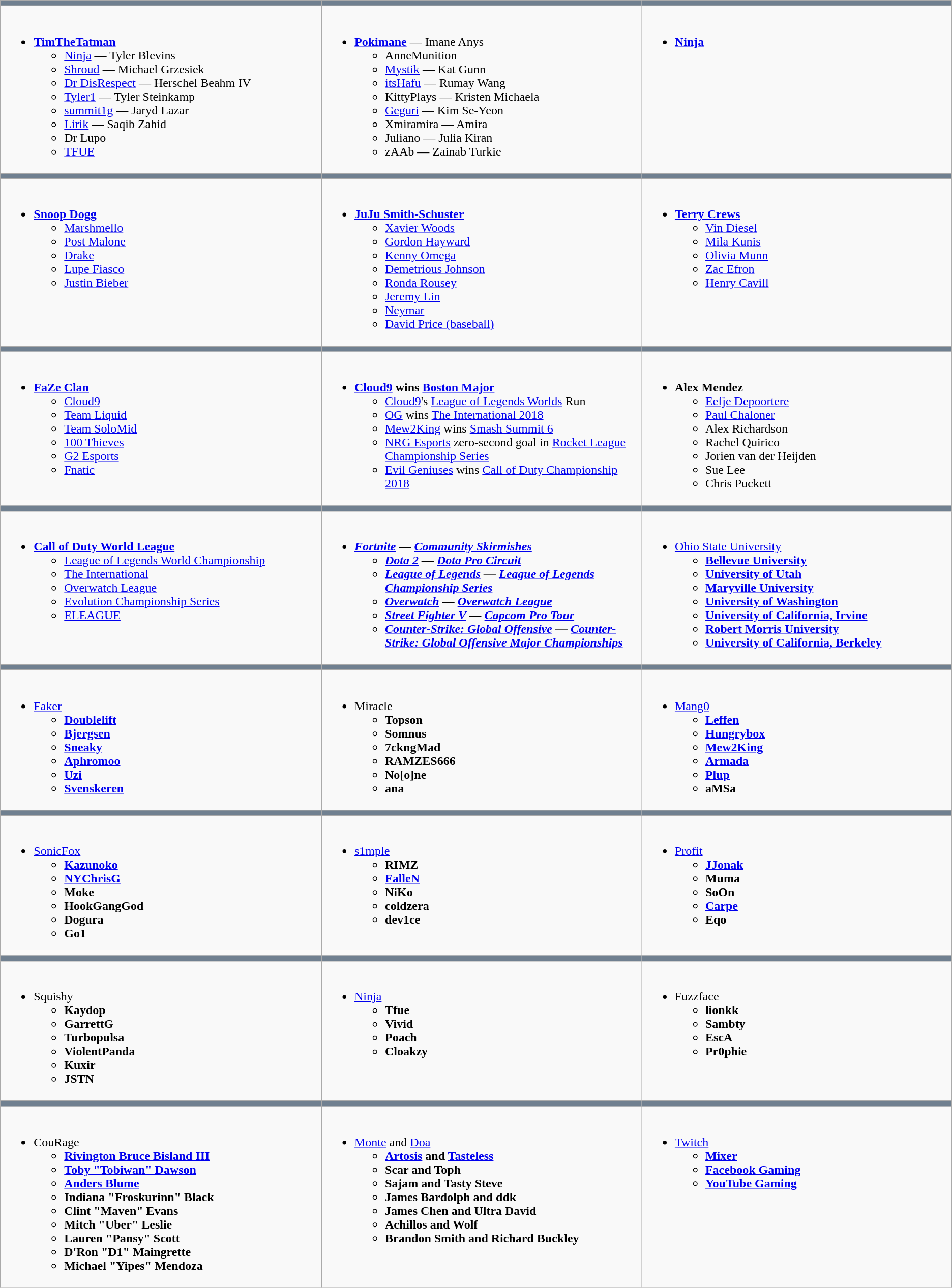<table class=wikitable>
<tr>
<th style="background:#708090; width:50em;"></th>
<th style="background:#708090; width:50em;"></th>
<th style="background:#708090; width:50em;"></th>
</tr>
<tr>
<td valign="top"><br><ul><li><strong><a href='#'>TimTheTatman</a></strong><ul><li><a href='#'>Ninja</a> — Tyler Blevins</li><li><a href='#'>Shroud</a> — Michael Grzesiek</li><li><a href='#'>Dr DisRespect</a> — Herschel Beahm IV</li><li><a href='#'>Tyler1</a> — Tyler Steinkamp</li><li><a href='#'>summit1g</a> — Jaryd Lazar</li><li><a href='#'>Lirik</a> — Saqib Zahid</li><li>Dr Lupo</li><li><a href='#'>TFUE</a></li></ul></li></ul></td>
<td valign="top"><br><ul><li><strong><a href='#'>Pokimane</a></strong> — Imane Anys<ul><li>AnneMunition </li><li><a href='#'>Mystik</a> — Kat Gunn</li><li><a href='#'>itsHafu</a> — Rumay Wang</li><li>KittyPlays — Kristen Michaela</li><li><a href='#'>Geguri</a> — Kim Se-Yeon</li><li>Xmiramira — Amira</li><li>Juliano — Julia Kiran</li><li>zAAb — Zainab Turkie</li></ul></li></ul></td>
<td valign="top"><br><ul><li><strong><a href='#'>Ninja</a></strong></li></ul></td>
</tr>
<tr>
<th style="background:#708090; width:50em;"></th>
<th style="background:#708090; width:50em;"></th>
<th style="background:#708090; width:50em;"></th>
</tr>
<tr>
<td valign="top"><br><ul><li><strong><a href='#'>Snoop Dogg</a></strong><ul><li><a href='#'>Marshmello</a></li><li><a href='#'>Post Malone</a></li><li><a href='#'>Drake</a></li><li><a href='#'>Lupe Fiasco</a></li><li><a href='#'>Justin Bieber</a></li></ul></li></ul></td>
<td valign="top"><br><ul><li><strong><a href='#'>JuJu Smith-Schuster</a></strong><ul><li><a href='#'>Xavier Woods</a></li><li><a href='#'>Gordon Hayward</a></li><li><a href='#'>Kenny Omega</a></li><li><a href='#'>Demetrious Johnson</a></li><li><a href='#'>Ronda Rousey</a></li><li><a href='#'>Jeremy Lin</a></li><li><a href='#'>Neymar</a></li><li><a href='#'>David Price (baseball)</a></li></ul></li></ul></td>
<td valign="top"><br><ul><li><strong><a href='#'>Terry Crews</a></strong><ul><li><a href='#'>Vin Diesel</a></li><li><a href='#'>Mila Kunis</a></li><li><a href='#'>Olivia Munn</a></li><li><a href='#'>Zac Efron</a></li><li><a href='#'>Henry Cavill</a></li></ul></li></ul></td>
</tr>
<tr>
<th style="background:#708090; width:50em;"></th>
<th style="background:#708090; width:50em;"></th>
<th style="background:#708090; width:50em;"></th>
</tr>
<tr>
<td valign="top"><br><ul><li><strong><a href='#'>FaZe Clan</a></strong><ul><li><a href='#'>Cloud9</a></li><li><a href='#'>Team Liquid</a></li><li><a href='#'>Team SoloMid</a></li><li><a href='#'>100 Thieves</a></li><li><a href='#'>G2 Esports</a></li><li><a href='#'>Fnatic</a></li></ul></li></ul></td>
<td valign="top"><br><ul><li><strong><a href='#'>Cloud9</a> wins <a href='#'>Boston Major</a></strong><ul><li><a href='#'>Cloud9</a>'s <a href='#'>League of Legends Worlds</a> Run</li><li><a href='#'>OG</a> wins <a href='#'>The International 2018</a></li><li><a href='#'>Mew2King</a> wins <a href='#'>Smash Summit 6</a></li><li><a href='#'>NRG Esports</a> zero-second goal in <a href='#'>Rocket League Championship Series</a></li><li><a href='#'>Evil Geniuses</a> wins <a href='#'>Call of Duty Championship 2018</a></li></ul></li></ul></td>
<td valign="top"><br><ul><li><strong>Alex Mendez</strong><ul><li><a href='#'>Eefje Depoortere</a></li><li><a href='#'>Paul Chaloner</a></li><li>Alex Richardson</li><li>Rachel Quirico</li><li>Jorien van der Heijden</li><li>Sue Lee</li><li>Chris Puckett</li></ul></li></ul></td>
</tr>
<tr>
<th style="background:#708090; width:50em;"></th>
<th style="background:#708090; width:50em;"></th>
<th style="background:#708090; width:50em;"></th>
</tr>
<tr>
<td valign="top"><br><ul><li><strong><a href='#'>Call of Duty World League</a></strong><ul><li><a href='#'>League of Legends World Championship</a></li><li><a href='#'>The International</a></li><li><a href='#'>Overwatch League</a></li><li><a href='#'>Evolution Championship Series</a></li><li><a href='#'>ELEAGUE</a></li></ul></li></ul></td>
<td valign="top"><br><ul><li><strong><em><a href='#'>Fortnite</a><em> — <a href='#'>Community Skirmishes</a><strong><ul><li></em><a href='#'>Dota 2</a><em> — <a href='#'>Dota Pro Circuit</a></li><li></em><a href='#'>League of Legends</a><em> — <a href='#'>League of Legends Championship Series</a></li><li></em><a href='#'>Overwatch</a><em> — <a href='#'>Overwatch League</a></li><li></em><a href='#'>Street Fighter V</a><em> — <a href='#'>Capcom Pro Tour</a></li><li></em><a href='#'>Counter-Strike: Global Offensive</a><em> — <a href='#'>Counter-Strike: Global Offensive Major Championships</a></li></ul></li></ul></td>
<td valign="top"><br><ul><li></strong><a href='#'>Ohio State University</a><strong><ul><li><a href='#'>Bellevue University</a></li><li><a href='#'>University of Utah</a></li><li><a href='#'>Maryville University</a></li><li><a href='#'>University of Washington</a></li><li><a href='#'>University of California, Irvine</a></li><li><a href='#'>Robert Morris University</a></li><li><a href='#'>University of California, Berkeley</a></li></ul></li></ul></td>
</tr>
<tr>
<th style="background:#708090; width:50em;"></th>
<th style="background:#708090; width:50em;"></th>
<th style="background:#708090; width:50em;"></th>
</tr>
<tr>
<td valign="top"><br><ul><li></strong><a href='#'>Faker</a><strong><ul><li><a href='#'>Doublelift</a></li><li><a href='#'>Bjergsen</a></li><li><a href='#'>Sneaky</a></li><li><a href='#'>Aphromoo</a></li><li><a href='#'>Uzi</a></li><li><a href='#'>Svenskeren</a></li></ul></li></ul></td>
<td valign="top"><br><ul><li></strong>Miracle<strong><ul><li>Topson</li><li>Somnus</li><li>7ckngMad</li><li>RAMZES666</li><li>No[o]ne</li><li>ana</li></ul></li></ul></td>
<td valign="top"><br><ul><li></strong><a href='#'>Mang0</a><strong><ul><li><a href='#'>Leffen</a></li><li><a href='#'>Hungrybox</a></li><li><a href='#'>Mew2King</a></li><li><a href='#'>Armada</a></li><li><a href='#'>Plup</a></li><li>aMSa</li></ul></li></ul></td>
</tr>
<tr>
<th style="background:#708090; width:50em;"></th>
<th style="background:#708090; width:50em;"></th>
<th style="background:#708090; width:50em;"></th>
</tr>
<tr>
<td valign="top"><br><ul><li></strong><a href='#'>SonicFox</a><strong><ul><li><a href='#'>Kazunoko</a></li><li><a href='#'>NYChrisG</a></li><li>Moke</li><li>HookGangGod</li><li>Dogura</li><li>Go1</li></ul></li></ul></td>
<td valign="top"><br><ul><li></strong><a href='#'>s1mple</a><strong><ul><li>RIMZ</li><li><a href='#'>FalleN</a></li><li>NiKo</li><li>coldzera</li><li>dev1ce</li></ul></li></ul></td>
<td valign="top"><br><ul><li></strong><a href='#'>Profit</a><strong><ul><li><a href='#'>JJonak</a></li><li>Muma</li><li>SoOn</li><li><a href='#'>Carpe</a></li><li>Eqo</li></ul></li></ul></td>
</tr>
<tr>
<th style="background:#708090; width:50em;"></th>
<th style="background:#708090; width:50em;"></th>
<th style="background:#708090; width:50em;"></th>
</tr>
<tr>
<td valign="top"><br><ul><li></strong>Squishy<strong><ul><li>Kaydop</li><li>GarrettG</li><li>Turbopulsa</li><li>ViolentPanda</li><li>Kuxir</li><li>JSTN</li></ul></li></ul></td>
<td valign="top"><br><ul><li></strong><a href='#'>Ninja</a><strong><ul><li>Tfue</li><li>Vivid</li><li>Poach</li><li>Cloakzy</li></ul></li></ul></td>
<td valign="top"><br><ul><li></strong>Fuzzface<strong><ul><li>lionkk</li><li>Sambty</li><li>EscA</li><li>Pr0phie</li></ul></li></ul></td>
</tr>
<tr>
<th style="background:#708090; width:50em;"></th>
<th style="background:#708090; width:50em;"></th>
<th style="background:#708090; width:50em;"></th>
</tr>
<tr>
<td valign="top"><br><ul><li></strong>CouRage<strong><ul><li><a href='#'>Rivington Bruce Bisland III</a></li><li><a href='#'>Toby "Tobiwan" Dawson</a></li><li><a href='#'>Anders Blume</a></li><li>Indiana "Froskurinn" Black</li><li>Clint "Maven" Evans</li><li>Mitch "Uber" Leslie</li><li>Lauren "Pansy" Scott</li><li>D'Ron "D1" Maingrette</li><li>Michael "Yipes" Mendoza</li></ul></li></ul></td>
<td valign="top"><br><ul><li></strong><a href='#'>Monte</a> and <a href='#'>Doa</a><strong><ul><li><a href='#'>Artosis</a> and <a href='#'>Tasteless</a></li><li>Scar and Toph</li><li>Sajam and Tasty Steve</li><li>James Bardolph and ddk</li><li>James Chen and Ultra David</li><li>Achillos and Wolf</li><li>Brandon Smith and Richard Buckley</li></ul></li></ul></td>
<td valign="top"><br><ul><li></strong><a href='#'>Twitch</a><strong><ul><li><a href='#'>Mixer</a></li><li><a href='#'>Facebook Gaming</a></li><li><a href='#'>YouTube Gaming</a></li></ul></li></ul></td>
</tr>
</table>
